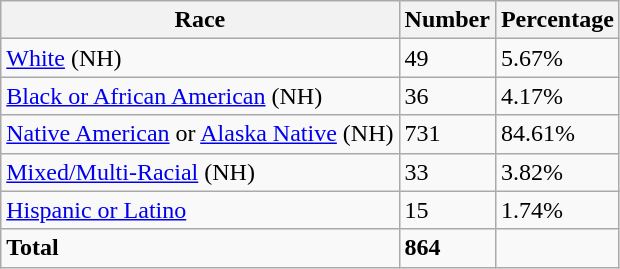<table class="wikitable">
<tr>
<th>Race</th>
<th>Number</th>
<th>Percentage</th>
</tr>
<tr>
<td><a href='#'>White</a> (NH)</td>
<td>49</td>
<td>5.67%</td>
</tr>
<tr>
<td><a href='#'>Black or African American</a> (NH)</td>
<td>36</td>
<td>4.17%</td>
</tr>
<tr>
<td><a href='#'>Native American</a> or <a href='#'>Alaska Native</a> (NH)</td>
<td>731</td>
<td>84.61%</td>
</tr>
<tr>
<td><a href='#'>Mixed/Multi-Racial</a> (NH)</td>
<td>33</td>
<td>3.82%</td>
</tr>
<tr>
<td><a href='#'>Hispanic or Latino</a></td>
<td>15</td>
<td>1.74%</td>
</tr>
<tr>
<td><strong>Total</strong></td>
<td><strong>864</strong></td>
<td></td>
</tr>
</table>
